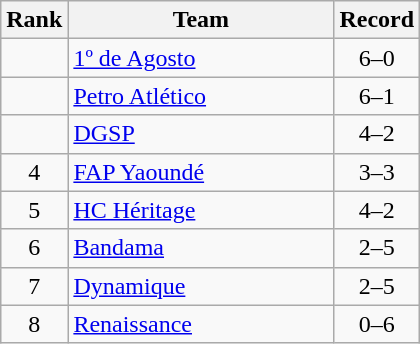<table class=wikitable style="text-align:center;">
<tr>
<th>Rank</th>
<th width=170>Team</th>
<th>Record</th>
</tr>
<tr>
<td></td>
<td align=left> <a href='#'>1º de Agosto</a></td>
<td>6–0</td>
</tr>
<tr>
<td></td>
<td align=left> <a href='#'>Petro Atlético</a></td>
<td>6–1</td>
</tr>
<tr>
<td></td>
<td align=left> <a href='#'>DGSP</a></td>
<td>4–2</td>
</tr>
<tr>
<td>4</td>
<td align=left> <a href='#'>FAP Yaoundé</a></td>
<td>3–3</td>
</tr>
<tr>
<td>5</td>
<td align=left> <a href='#'>HC Héritage</a></td>
<td>4–2</td>
</tr>
<tr>
<td>6</td>
<td align=left> <a href='#'>Bandama</a></td>
<td>2–5</td>
</tr>
<tr>
<td>7</td>
<td align=left> <a href='#'>Dynamique</a></td>
<td>2–5</td>
</tr>
<tr>
<td>8</td>
<td align=left> <a href='#'>Renaissance</a></td>
<td>0–6</td>
</tr>
</table>
